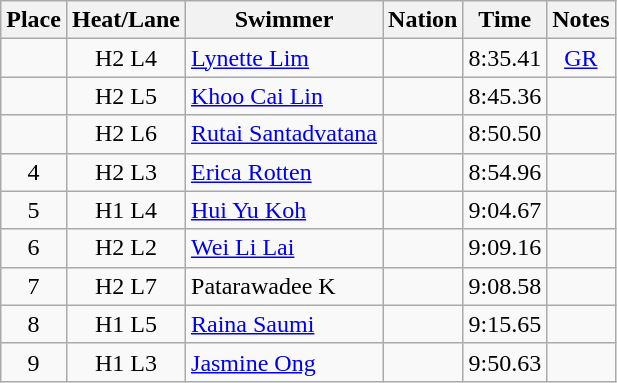<table class="wikitable sortable" style="text-align:center">
<tr>
<th>Place</th>
<th>Heat/Lane</th>
<th>Swimmer</th>
<th>Nation</th>
<th>Time</th>
<th>Notes</th>
</tr>
<tr>
<td></td>
<td>H2 L4</td>
<td align=left><a href='#'>Lynette Lim</a></td>
<td align=left></td>
<td>8:35.41</td>
<td><a href='#'>GR</a></td>
</tr>
<tr>
<td></td>
<td>H2 L5</td>
<td align=left><a href='#'>Khoo Cai Lin</a></td>
<td align=left></td>
<td>8:45.36</td>
<td></td>
</tr>
<tr>
<td></td>
<td>H2 L6</td>
<td align=left><a href='#'>Rutai Santadvatana</a></td>
<td align=left></td>
<td>8:50.50</td>
<td></td>
</tr>
<tr>
<td>4</td>
<td>H2 L3</td>
<td align=left><a href='#'>Erica Rotten</a></td>
<td align=left></td>
<td>8:54.96</td>
<td></td>
</tr>
<tr>
<td>5</td>
<td>H1 L4</td>
<td align=left><a href='#'>Hui Yu Koh</a></td>
<td align=left></td>
<td>9:04.67</td>
<td></td>
</tr>
<tr>
<td>6</td>
<td>H2 L2</td>
<td align=left><a href='#'>Wei Li Lai</a></td>
<td align=left></td>
<td>9:09.16</td>
<td></td>
</tr>
<tr>
<td>7</td>
<td>H2 L7</td>
<td align=left>Patarawadee K</td>
<td align=left></td>
<td>9:08.58</td>
<td></td>
</tr>
<tr>
<td>8</td>
<td>H1 L5</td>
<td align=left><a href='#'>Raina Saumi</a></td>
<td align=left></td>
<td>9:15.65</td>
<td></td>
</tr>
<tr>
<td>9</td>
<td>H1 L3</td>
<td align=left><a href='#'>Jasmine Ong</a></td>
<td align=left></td>
<td>9:50.63</td>
<td></td>
</tr>
</table>
